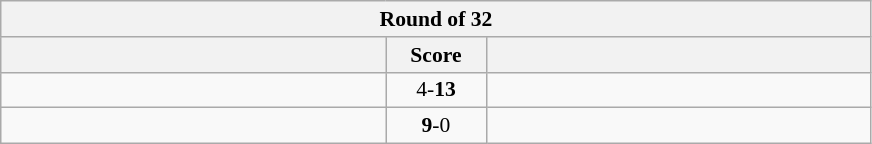<table class="wikitable" style="text-align: center; font-size:90% ">
<tr>
<th colspan=3>Round of 32</th>
</tr>
<tr>
<th align="right" width="250"></th>
<th width="60">Score</th>
<th align="left" width="250"></th>
</tr>
<tr>
<td align=left></td>
<td align=center>4-<strong>13</strong></td>
<td align=left><strong></strong></td>
</tr>
<tr>
<td align=left><strong></strong></td>
<td align=center><strong>9</strong>-0</td>
<td align=left></td>
</tr>
</table>
